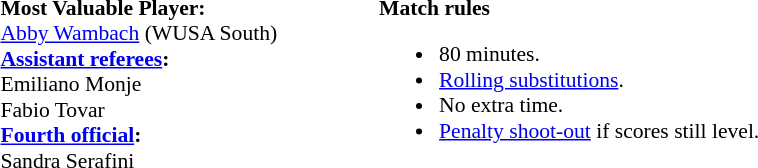<table style="width:50%; font-size:90%;">
<tr>
<td><br><strong>Most Valuable Player:</strong>
<br> <a href='#'>Abby Wambach</a> (WUSA South)<br><strong><a href='#'>Assistant referees</a>:</strong>
<br>Emiliano Monje 
<br>Fabio Tovar
<br><strong><a href='#'>Fourth official</a>:</strong>
<br>Sandra Serafini</td>
<td style="width:60%; vertical-align:top;"><br><strong>Match rules</strong><ul><li>80 minutes.</li><li><a href='#'>Rolling substitutions</a>.</li><li>No extra time.</li><li><a href='#'>Penalty shoot-out</a> if scores still level.</li></ul></td>
</tr>
</table>
